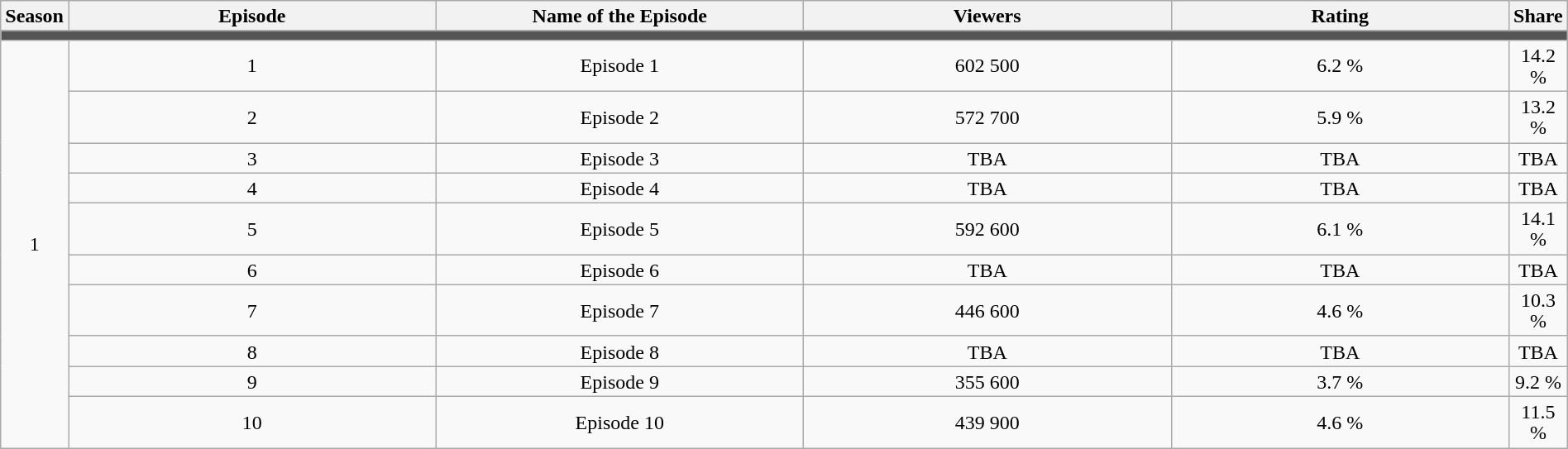<table class="wikitable" style="text-align:center; line-height:17px; width:100%">
<tr>
<th rowspan="1" scope="col" style="width:02%">Season</th>
<th rowspan="1" scope="col" style="width:25%">Episode</th>
<th rowspan="1" scope="col" style="width:25%">Name of the Episode</th>
<th rowspan="1" scope="col" style="width:25%">Viewers</th>
<th rowspan="1" scope="col" style="width:25%">Rating</th>
<th rowspan="1" scope="col" style="width:07%">Share</th>
</tr>
<tr>
<td colspan="7" style="background:#555"></td>
</tr>
<tr>
<td rowspan="10">1</td>
<td>1</td>
<td>Episode 1</td>
<td>602 500</td>
<td>6.2 %</td>
<td>14.2 %</td>
</tr>
<tr>
<td>2</td>
<td>Episode 2</td>
<td>572 700</td>
<td>5.9 %</td>
<td>13.2 %</td>
</tr>
<tr>
<td>3</td>
<td>Episode 3</td>
<td>TBA</td>
<td>TBA</td>
<td>TBA</td>
</tr>
<tr>
<td>4</td>
<td>Episode 4</td>
<td>TBA</td>
<td>TBA</td>
<td>TBA</td>
</tr>
<tr>
<td>5</td>
<td>Episode 5</td>
<td>592 600</td>
<td>6.1 %</td>
<td>14.1 %</td>
</tr>
<tr>
<td>6</td>
<td>Episode 6</td>
<td>TBA</td>
<td>TBA</td>
<td>TBA</td>
</tr>
<tr>
<td>7</td>
<td>Episode 7</td>
<td>446 600</td>
<td>4.6 %</td>
<td>10.3 %</td>
</tr>
<tr>
<td>8</td>
<td>Episode 8</td>
<td>TBA</td>
<td>TBA</td>
<td>TBA</td>
</tr>
<tr>
<td>9</td>
<td>Episode 9</td>
<td>355 600</td>
<td>3.7 %</td>
<td>9.2 %</td>
</tr>
<tr>
<td>10</td>
<td>Episode 10</td>
<td>439 900</td>
<td>4.6 %</td>
<td>11.5 %</td>
</tr>
</table>
